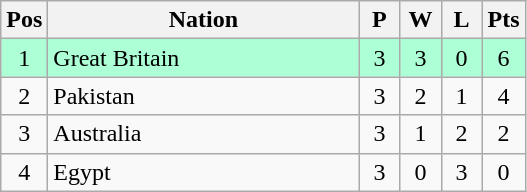<table class="wikitable" style="font-size: 100%">
<tr>
<th width=20>Pos</th>
<th width=200>Nation</th>
<th width=20>P</th>
<th width=20>W</th>
<th width=20>L</th>
<th width=20>Pts</th>
</tr>
<tr align=center style="background: #ADFFD6;">
<td>1</td>
<td align="left"> Great Britain</td>
<td>3</td>
<td>3</td>
<td>0</td>
<td>6</td>
</tr>
<tr align=center>
<td>2</td>
<td align="left"> Pakistan</td>
<td>3</td>
<td>2</td>
<td>1</td>
<td>4</td>
</tr>
<tr align=center>
<td>3</td>
<td align="left"> Australia</td>
<td>3</td>
<td>1</td>
<td>2</td>
<td>2</td>
</tr>
<tr align=center>
<td>4</td>
<td align="left"> Egypt</td>
<td>3</td>
<td>0</td>
<td>3</td>
<td>0</td>
</tr>
</table>
